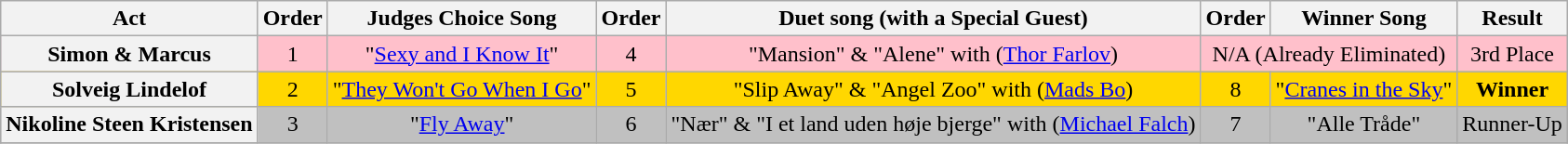<table class="wikitable plainrowheaders" style="text-align:center;">
<tr>
<th scope="col">Act</th>
<th scope="col">Order</th>
<th scope="col">Judges Choice Song</th>
<th scope="col">Order</th>
<th scope="col">Duet song (with a Special Guest)</th>
<th scope="col">Order</th>
<th scope="col">Winner Song</th>
<th scope="col">Result</th>
</tr>
<tr style="background:pink">
<th scope=row>Simon & Marcus</th>
<td>1</td>
<td>"<a href='#'>Sexy and I Know It</a>"</td>
<td>4</td>
<td>"Mansion" & "Alene" with (<a href='#'>Thor Farlov</a>)</td>
<td colspan="2">N/A (Already Eliminated)</td>
<td>3rd Place</td>
</tr>
<tr style="background:gold">
<th scope=row>Solveig Lindelof</th>
<td>2</td>
<td>"<a href='#'>They Won't Go When I Go</a>"</td>
<td>5</td>
<td>"Slip Away" & "Angel Zoo" with (<a href='#'>Mads Bo</a>)</td>
<td>8</td>
<td>"<a href='#'>Cranes in the Sky</a>"</td>
<td><strong>Winner</strong></td>
</tr>
<tr style="background:silver">
<th scope=row>Nikoline Steen Kristensen</th>
<td>3</td>
<td>"<a href='#'>Fly Away</a>"</td>
<td>6</td>
<td>"Nær" & "I et land uden høje bjerge" with (<a href='#'>Michael Falch</a>)</td>
<td>7</td>
<td>"Alle Tråde"</td>
<td>Runner-Up</td>
</tr>
<tr>
</tr>
</table>
